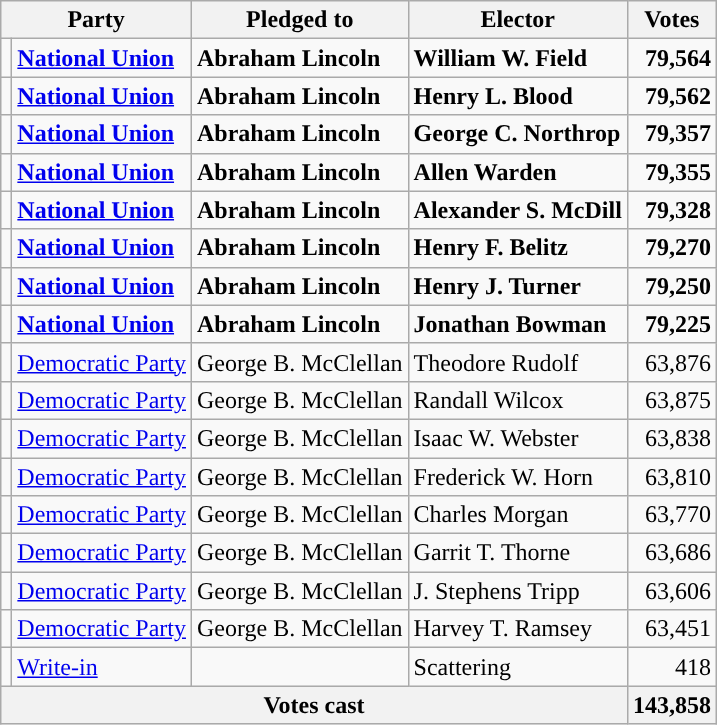<table class="wikitable">
<tr>
<th colspan=2>Party</th>
<th>Pledged to</th>
<th>Elector</th>
<th>Votes</th>
</tr>
<tr style="font-weight:bold">
<td></td>
<td><a href='#'>National Union</a></td>
<td>Abraham Lincoln</td>
<td>William W. Field</td>
<td align="right">79,564</td>
</tr>
<tr style="font-weight:bold">
<td></td>
<td><a href='#'>National Union</a></td>
<td>Abraham Lincoln</td>
<td>Henry L. Blood</td>
<td align="right">79,562</td>
</tr>
<tr style="font-weight:bold">
<td></td>
<td><a href='#'>National Union</a></td>
<td>Abraham Lincoln</td>
<td>George C. Northrop</td>
<td align="right">79,357</td>
</tr>
<tr style="font-weight:bold">
<td></td>
<td><a href='#'>National Union</a></td>
<td>Abraham Lincoln</td>
<td>Allen Warden</td>
<td align="right">79,355</td>
</tr>
<tr style="font-weight:bold">
<td></td>
<td><a href='#'>National Union</a></td>
<td>Abraham Lincoln</td>
<td>Alexander S. McDill</td>
<td align="right">79,328</td>
</tr>
<tr style="font-weight:bold">
<td></td>
<td><a href='#'>National Union</a></td>
<td>Abraham Lincoln</td>
<td>Henry F. Belitz</td>
<td align="right">79,270</td>
</tr>
<tr style="font-weight:bold">
<td></td>
<td><a href='#'>National Union</a></td>
<td>Abraham Lincoln</td>
<td>Henry J. Turner</td>
<td align="right">79,250</td>
</tr>
<tr style="font-weight:bold">
<td></td>
<td><a href='#'>National Union</a></td>
<td>Abraham Lincoln</td>
<td>Jonathan Bowman</td>
<td align="right">79,225</td>
</tr>
<tr>
<td></td>
<td><a href='#'>Democratic Party</a></td>
<td>George B. McClellan</td>
<td>Theodore Rudolf</td>
<td align="right">63,876</td>
</tr>
<tr>
<td></td>
<td><a href='#'>Democratic Party</a></td>
<td>George B. McClellan</td>
<td>Randall Wilcox</td>
<td align="right">63,875</td>
</tr>
<tr>
<td></td>
<td><a href='#'>Democratic Party</a></td>
<td>George B. McClellan</td>
<td>Isaac W. Webster</td>
<td align="right">63,838</td>
</tr>
<tr>
<td></td>
<td><a href='#'>Democratic Party</a></td>
<td>George B. McClellan</td>
<td>Frederick W. Horn</td>
<td align="right">63,810</td>
</tr>
<tr>
<td></td>
<td><a href='#'>Democratic Party</a></td>
<td>George B. McClellan</td>
<td>Charles Morgan</td>
<td align="right">63,770</td>
</tr>
<tr>
<td></td>
<td><a href='#'>Democratic Party</a></td>
<td>George B. McClellan</td>
<td>Garrit T. Thorne</td>
<td align="right">63,686</td>
</tr>
<tr>
<td></td>
<td><a href='#'>Democratic Party</a></td>
<td>George B. McClellan</td>
<td>J. Stephens Tripp</td>
<td align="right">63,606</td>
</tr>
<tr>
<td></td>
<td><a href='#'>Democratic Party</a></td>
<td>George B. McClellan</td>
<td>Harvey T. Ramsey</td>
<td align="right">63,451</td>
</tr>
<tr>
<td></td>
<td><a href='#'>Write-in</a></td>
<td></td>
<td>Scattering</td>
<td align="right">418</td>
</tr>
<tr>
<th colspan="4">Votes cast</th>
<th>143,858</th>
</tr>
</table>
